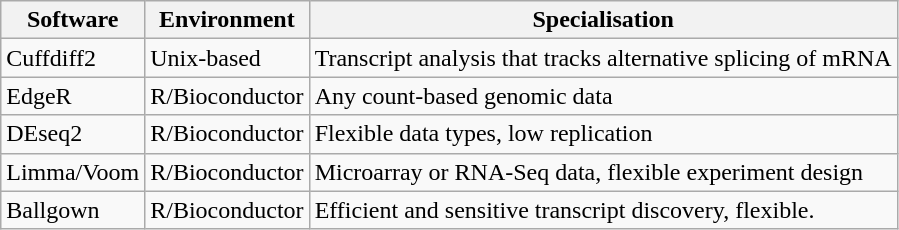<table class="wikitable">
<tr>
<th align="center">Software</th>
<th align="center">Environment</th>
<th align="center">Specialisation</th>
</tr>
<tr>
<td>Cuffdiff2</td>
<td>Unix-based</td>
<td>Transcript analysis that tracks alternative splicing of mRNA</td>
</tr>
<tr>
<td>EdgeR</td>
<td>R/Bioconductor</td>
<td>Any count-based genomic data</td>
</tr>
<tr>
<td>DEseq2</td>
<td>R/Bioconductor</td>
<td>Flexible data types, low replication</td>
</tr>
<tr>
<td>Limma/Voom</td>
<td>R/Bioconductor</td>
<td>Microarray or RNA-Seq data, flexible experiment design</td>
</tr>
<tr>
<td>Ballgown</td>
<td>R/Bioconductor</td>
<td>Efficient and sensitive transcript discovery, flexible.</td>
</tr>
</table>
